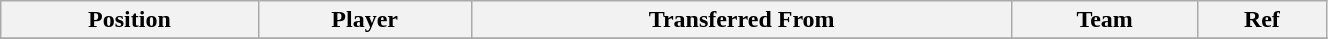<table class="wikitable sortable" style="width:70%; text-align:center; font-size:100%; text-align:left;">
<tr>
<th>Position</th>
<th>Player</th>
<th>Transferred From</th>
<th>Team</th>
<th>Ref</th>
</tr>
<tr>
</tr>
</table>
